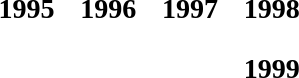<table>
<tr>
<td style="vertical-align:top; width:24%;"><br><h3>1995</h3></td>
<td style="vertical-align:top; width:1%;"></td>
<td style="vertical-align:top; width:24%;"><br><h3>1996</h3></td>
<td style="vertical-align:top; width:1%;"></td>
<td style="vertical-align:top; width:24%;"><br><h3>1997</h3></td>
<td style="vertical-align:top; width:1%;"></td>
<td style="vertical-align:top; width:24%;"><br><h3>1998</h3><h3>1999</h3></td>
</tr>
</table>
